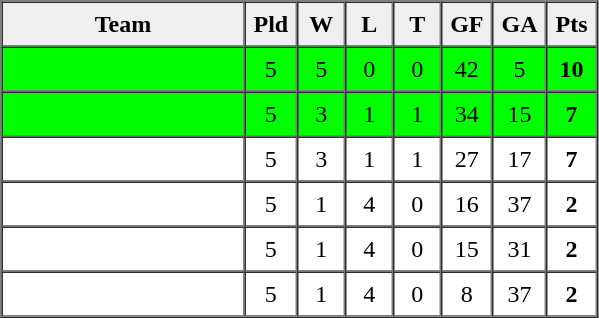<table border=1 cellpadding=5 cellspacing=0>
<tr>
<th bgcolor="#efefef" width="150">Team</th>
<th bgcolor="#efefef" width="20">Pld</th>
<th bgcolor="#efefef" width="20">W</th>
<th bgcolor="#efefef" width="20">L</th>
<th bgcolor="#efefef" width="20">T</th>
<th bgcolor="#efefef" width="20">GF</th>
<th bgcolor="#efefef" width="20">GA</th>
<th bgcolor="#efefef" width="20">Pts</th>
</tr>
<tr align=center bgcolor="lime">
<td align=left></td>
<td>5</td>
<td>5</td>
<td>0</td>
<td>0</td>
<td>42</td>
<td>5</td>
<td><strong>10</strong></td>
</tr>
<tr align=center bgcolor="lime">
<td align=left></td>
<td>5</td>
<td>3</td>
<td>1</td>
<td>1</td>
<td>34</td>
<td>15</td>
<td><strong>7</strong></td>
</tr>
<tr align=center>
<td align=left></td>
<td>5</td>
<td>3</td>
<td>1</td>
<td>1</td>
<td>27</td>
<td>17</td>
<td><strong>7</strong></td>
</tr>
<tr align=center>
<td align=left></td>
<td>5</td>
<td>1</td>
<td>4</td>
<td>0</td>
<td>16</td>
<td>37</td>
<td><strong>2</strong></td>
</tr>
<tr align=center>
<td align=left></td>
<td>5</td>
<td>1</td>
<td>4</td>
<td>0</td>
<td>15</td>
<td>31</td>
<td><strong>2</strong></td>
</tr>
<tr align=center>
<td align=left></td>
<td>5</td>
<td>1</td>
<td>4</td>
<td>0</td>
<td>8</td>
<td>37</td>
<td><strong>2</strong></td>
</tr>
</table>
